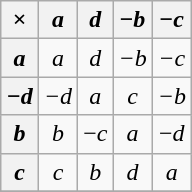<table class="wikitable" style="text-align:center">
<tr>
<th width=15>×</th>
<th width=15><em>a</em></th>
<th width=15><em>d</em></th>
<th width=15>−<em>b</em></th>
<th width=15>−<em>c</em></th>
</tr>
<tr>
<th><em>a</em></th>
<td><em>a</em></td>
<td><em>d</em></td>
<td><em>−b</em></td>
<td><em>−c</em></td>
</tr>
<tr>
<th><em>−d</em></th>
<td><em>−d</em></td>
<td><em>a</em></td>
<td><em>c</em></td>
<td><em>−b</em></td>
</tr>
<tr>
<th><em>b</em></th>
<td><em>b</em></td>
<td>−<em>c</em></td>
<td><em>a</em></td>
<td>−<em>d</em></td>
</tr>
<tr>
<th><em>c</em></th>
<td><em>c</em></td>
<td><em>b</em></td>
<td><em>d</em></td>
<td><em>a</em></td>
</tr>
<tr>
</tr>
</table>
